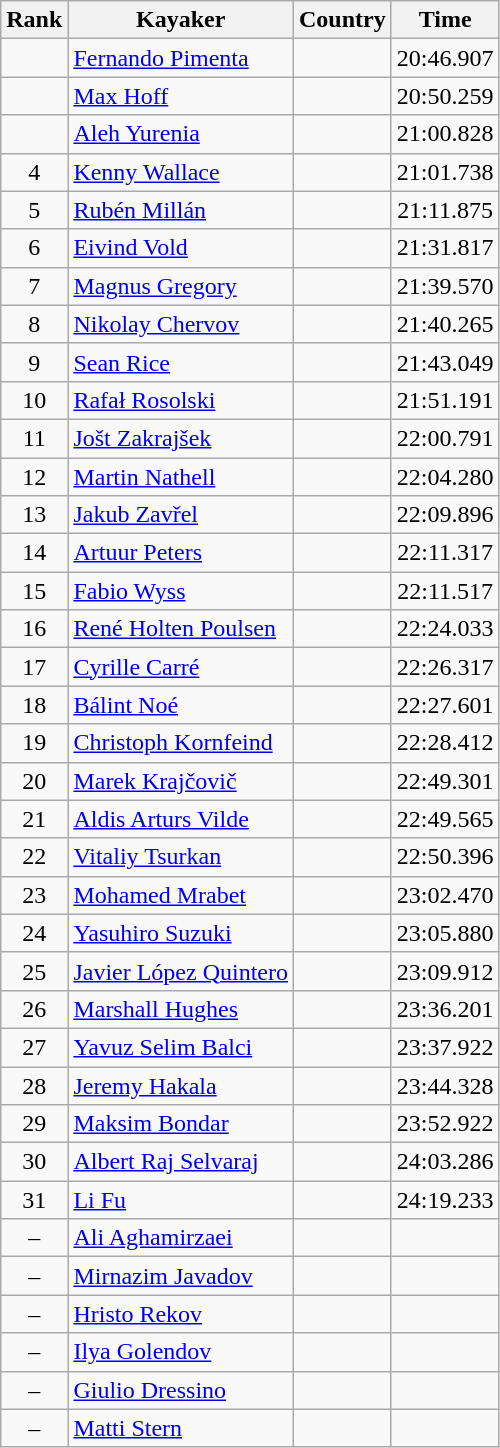<table class="wikitable" style="text-align:center">
<tr>
<th>Rank</th>
<th>Kayaker</th>
<th>Country</th>
<th>Time</th>
</tr>
<tr>
<td></td>
<td align="left"><a href='#'>Fernando Pimenta</a></td>
<td align="left"></td>
<td>20:46.907</td>
</tr>
<tr>
<td></td>
<td align="left"><a href='#'>Max Hoff</a></td>
<td align="left"></td>
<td>20:50.259</td>
</tr>
<tr>
<td></td>
<td align="left"><a href='#'>Aleh Yurenia</a></td>
<td align="left"></td>
<td>21:00.828</td>
</tr>
<tr>
<td>4</td>
<td align="left"><a href='#'>Kenny Wallace</a></td>
<td align="left"></td>
<td>21:01.738</td>
</tr>
<tr>
<td>5</td>
<td align="left"><a href='#'>Rubén Millán</a></td>
<td align="left"></td>
<td>21:11.875</td>
</tr>
<tr>
<td>6</td>
<td align="left"><a href='#'>Eivind Vold</a></td>
<td align="left"></td>
<td>21:31.817</td>
</tr>
<tr>
<td>7</td>
<td align="left"><a href='#'>Magnus Gregory</a></td>
<td align="left"></td>
<td>21:39.570</td>
</tr>
<tr>
<td>8</td>
<td align="left"><a href='#'>Nikolay Chervov</a></td>
<td align="left"></td>
<td>21:40.265</td>
</tr>
<tr>
<td>9</td>
<td align="left"><a href='#'>Sean Rice</a></td>
<td align="left"></td>
<td>21:43.049</td>
</tr>
<tr>
<td>10</td>
<td align="left"><a href='#'>Rafał Rosolski</a></td>
<td align="left"></td>
<td>21:51.191</td>
</tr>
<tr>
<td>11</td>
<td align="left"><a href='#'>Jošt Zakrajšek</a></td>
<td align="left"></td>
<td>22:00.791</td>
</tr>
<tr>
<td>12</td>
<td align="left"><a href='#'>Martin Nathell</a></td>
<td align="left"></td>
<td>22:04.280</td>
</tr>
<tr>
<td>13</td>
<td align="left"><a href='#'>Jakub Zavřel</a></td>
<td align="left"></td>
<td>22:09.896</td>
</tr>
<tr>
<td>14</td>
<td align="left"><a href='#'>Artuur Peters</a></td>
<td align="left"></td>
<td>22:11.317</td>
</tr>
<tr>
<td>15</td>
<td align="left"><a href='#'>Fabio Wyss</a></td>
<td align="left"></td>
<td>22:11.517</td>
</tr>
<tr>
<td>16</td>
<td align="left"><a href='#'>René Holten Poulsen</a></td>
<td align="left"></td>
<td>22:24.033</td>
</tr>
<tr>
<td>17</td>
<td align="left"><a href='#'>Cyrille Carré</a></td>
<td align="left"></td>
<td>22:26.317</td>
</tr>
<tr>
<td>18</td>
<td align="left"><a href='#'>Bálint Noé</a></td>
<td align="left"></td>
<td>22:27.601</td>
</tr>
<tr>
<td>19</td>
<td align="left"><a href='#'>Christoph Kornfeind</a></td>
<td align="left"></td>
<td>22:28.412</td>
</tr>
<tr>
<td>20</td>
<td align="left"><a href='#'>Marek Krajčovič</a></td>
<td align="left"></td>
<td>22:49.301</td>
</tr>
<tr>
<td>21</td>
<td align="left"><a href='#'>Aldis Arturs Vilde</a></td>
<td align="left"></td>
<td>22:49.565</td>
</tr>
<tr>
<td>22</td>
<td align="left"><a href='#'>Vitaliy Tsurkan</a></td>
<td align="left"></td>
<td>22:50.396</td>
</tr>
<tr>
<td>23</td>
<td align="left"><a href='#'>Mohamed Mrabet</a></td>
<td align="left"></td>
<td>23:02.470</td>
</tr>
<tr>
<td>24</td>
<td align="left"><a href='#'>Yasuhiro Suzuki</a></td>
<td align="left"></td>
<td>23:05.880</td>
</tr>
<tr>
<td>25</td>
<td align="left"><a href='#'>Javier López Quintero</a></td>
<td align="left"></td>
<td>23:09.912</td>
</tr>
<tr>
<td>26</td>
<td align="left"><a href='#'>Marshall Hughes</a></td>
<td align="left"></td>
<td>23:36.201</td>
</tr>
<tr>
<td>27</td>
<td align="left"><a href='#'>Yavuz Selim Balci</a></td>
<td align="left"></td>
<td>23:37.922</td>
</tr>
<tr>
<td>28</td>
<td align="left"><a href='#'>Jeremy Hakala</a></td>
<td align="left"></td>
<td>23:44.328</td>
</tr>
<tr>
<td>29</td>
<td align="left"><a href='#'>Maksim Bondar</a></td>
<td align="left"></td>
<td>23:52.922</td>
</tr>
<tr>
<td>30</td>
<td align="left"><a href='#'>Albert Raj Selvaraj</a></td>
<td align="left"></td>
<td>24:03.286</td>
</tr>
<tr>
<td>31</td>
<td align="left"><a href='#'>Li Fu</a></td>
<td align="left"></td>
<td>24:19.233</td>
</tr>
<tr>
<td>–</td>
<td align="left"><a href='#'>Ali Aghamirzaei</a></td>
<td align="left"></td>
<td></td>
</tr>
<tr>
<td>–</td>
<td align="left"><a href='#'>Mirnazim Javadov</a></td>
<td align="left"></td>
<td></td>
</tr>
<tr>
<td>–</td>
<td align="left"><a href='#'>Hristo Rekov</a></td>
<td align="left"></td>
<td></td>
</tr>
<tr>
<td>–</td>
<td align="left"><a href='#'>Ilya Golendov</a></td>
<td align="left"></td>
<td></td>
</tr>
<tr>
<td>–</td>
<td align="left"><a href='#'>Giulio Dressino</a></td>
<td align="left"></td>
<td></td>
</tr>
<tr>
<td>–</td>
<td align="left"><a href='#'>Matti Stern</a></td>
<td align="left"></td>
<td></td>
</tr>
</table>
